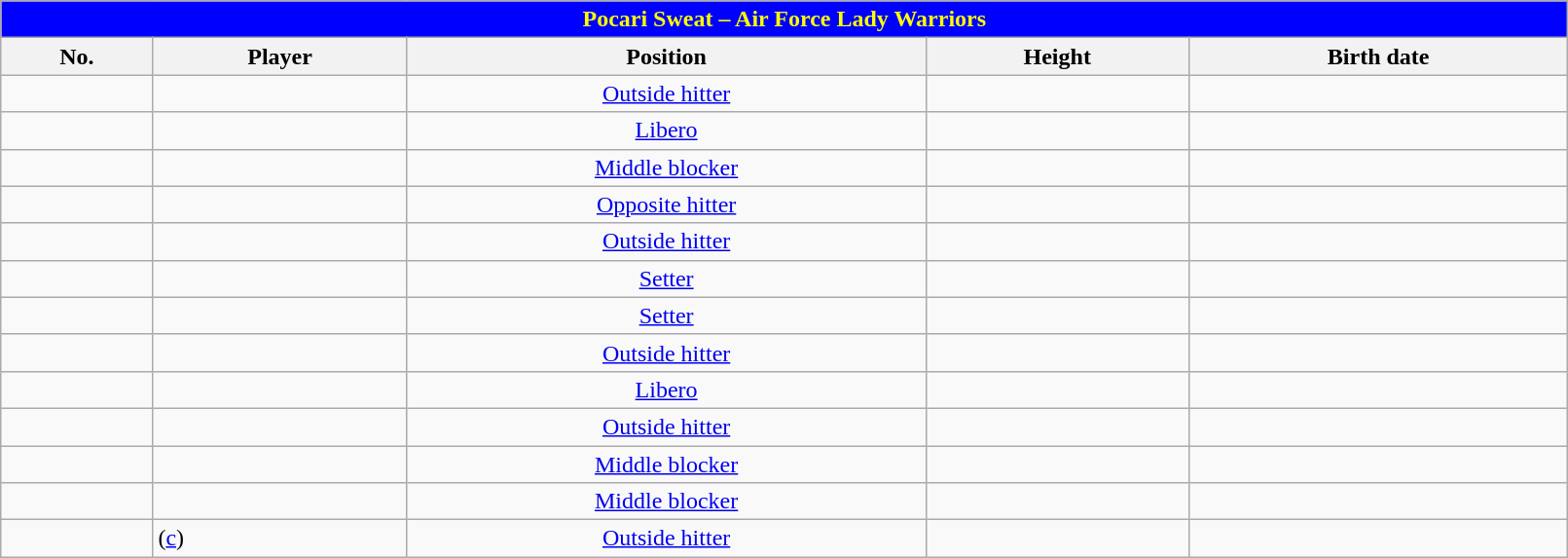<table class="wikitable sortable" style="text-align:center; width: 85%; font-size:100%;">
<tr>
<th colspan="6" style= "background:blue; color:yellow; text-align: center"><strong>Pocari Sweat – Air Force Lady Warriors</strong></th>
</tr>
<tr>
<th style= align=center "width:3em; background white; color: black;">No.</th>
<th style= align=center "width:15em; background white; color: black;">Player</th>
<th style= align=center "width:9em; background white; color: black;">Position</th>
<th style= align=center "width:9em; background white; color: black;">Height</th>
<th style= align=center "width:13em; background white; color: black;">Birth date</th>
</tr>
<tr align=center>
<td></td>
<td style="text-align: left"> </td>
<td><a href='#'>Outside hitter</a></td>
<td></td>
<td align=right></td>
</tr>
<tr align=center>
<td></td>
<td style="text-align: left"> </td>
<td><a href='#'>Libero</a></td>
<td></td>
<td align=right></td>
</tr>
<tr align=center>
<td></td>
<td style="text-align: left"> </td>
<td><a href='#'>Middle blocker</a></td>
<td></td>
<td align=right></td>
</tr>
<tr align=center>
<td></td>
<td style="text-align: left"> </td>
<td><a href='#'>Opposite hitter</a></td>
<td></td>
<td align=right></td>
</tr>
<tr align=center>
<td></td>
<td style="text-align: left"> </td>
<td><a href='#'>Outside hitter</a></td>
<td></td>
<td align=right></td>
</tr>
<tr align=center>
<td></td>
<td style="text-align: left"> </td>
<td><a href='#'>Setter</a></td>
<td></td>
<td align=right></td>
</tr>
<tr align=center>
<td></td>
<td style="text-align: left"> </td>
<td><a href='#'>Setter</a></td>
<td></td>
<td align=right></td>
</tr>
<tr align=center>
<td></td>
<td style="text-align: left"> </td>
<td><a href='#'>Outside hitter</a></td>
<td></td>
<td align=right></td>
</tr>
<tr align=center>
<td></td>
<td style="text-align: left"> </td>
<td><a href='#'>Libero</a></td>
<td></td>
<td align=right></td>
</tr>
<tr align=center>
<td></td>
<td style="text-align: left"> </td>
<td><a href='#'>Outside hitter</a></td>
<td></td>
<td align=right></td>
</tr>
<tr align=center>
<td></td>
<td style="text-align: left"> </td>
<td><a href='#'>Middle blocker</a></td>
<td></td>
<td align=right></td>
</tr>
<tr align=center>
<td></td>
<td style="text-align: left"> </td>
<td><a href='#'>Middle blocker</a></td>
<td></td>
<td align=right></td>
</tr>
<tr align=center>
<td></td>
<td style="text-align: left">  (<a href='#'>c</a>)</td>
<td><a href='#'>Outside hitter</a></td>
<td></td>
<td align=right></td>
</tr>
</table>
